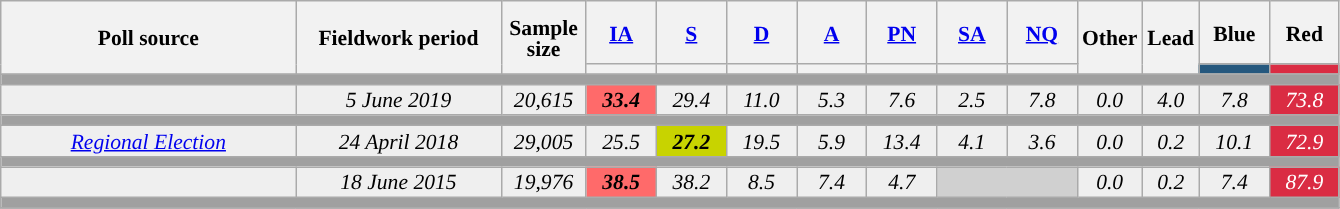<table class="wikitable sortable" style="text-align:center;font-size:90%;line-height:14px;">
<tr style="height:42px;">
<th style="width:190px;" rowspan="2">Poll source</th>
<th style="width:130px;" rowspan="2">Fieldwork period</th>
<th style="width:50px;" rowspan="2">Sample size</th>
<th style="width:40px;"><a href='#'>IA</a></th>
<th style="width:40px;"><a href='#'>S</a></th>
<th style="width:40px;"><a href='#'>D</a></th>
<th style="width:40px;"><a href='#'>A</a></th>
<th style="width:40px;"><a href='#'>PN</a></th>
<th style="width:40px;"><a href='#'>SA</a></th>
<th style="width:40px;"><a href='#'>NQ</a></th>
<th style="width:30px;" rowspan="2">Other</th>
<th style="width:30px;" rowspan="2">Lead</th>
<th style="width:30px;">Blue</th>
<th style="width:30px;">Red</th>
</tr>
<tr>
<th style="color:inherit;background:"></th>
<th style="color:inherit;background:"></th>
<th style="color:inherit;background:"></th>
<th style="color:inherit;background:"></th>
<th style="color:inherit;background:"></th>
<th style="color:inherit;background:"></th>
<th style="color:inherit;background:"></th>
<th style="background:#25587E; width:40px;"></th>
<th style="background:#DA2C43; width:40px;"></th>
</tr>
<tr>
<td colspan="15" style="background:#A0A0A0"></td>
</tr>
<tr style="background:#EFEFEF;">
<td><em></em></td>
<td><em>5 June 2019</em></td>
<td><em>20,615</em></td>
<td align="center" style="background:#FF6A6A"><strong><em>33.4</em></strong></td>
<td><em>29.4</em></td>
<td><em>11.0</em></td>
<td><em>5.3</em></td>
<td><em>7.6</em></td>
<td><em>2.5</em></td>
<td><em>7.8</em></td>
<td><em>0.0</em></td>
<td style="background:"><em>4.0</em></td>
<td><em>7.8</em></td>
<td style="background:#DA2C43; color:white"><em>73.8</em></td>
</tr>
<tr>
<td colspan="15" style="background:#A0A0A0"></td>
</tr>
<tr style="background:#EFEFEF;">
<td><em><a href='#'>Regional Election</a></em></td>
<td><em>24 April 2018</em></td>
<td><em>29,005</em></td>
<td><em>25.5</em></td>
<td align="center" style="background:#C8D300"><strong><em>27.2</em></strong></td>
<td><em>19.5</em></td>
<td><em>5.9</em></td>
<td><em>13.4</em></td>
<td><em>4.1</em></td>
<td><em>3.6</em></td>
<td><em>0.0</em></td>
<td style="background:"><em>0.2</em></td>
<td><em>10.1</em></td>
<td style="background:#DA2C43; color:white"><em>72.9</em></td>
</tr>
<tr>
<td colspan="15" style="background:#A0A0A0"></td>
</tr>
<tr style="background:#EFEFEF;">
<td><em></em></td>
<td><em>18 June 2015</em></td>
<td><em>19,976</em></td>
<td align="center" style="background:#FF6A6A"><strong><em>38.5</em></strong></td>
<td><em>38.2</em></td>
<td><em>8.5</em></td>
<td><em>7.4</em></td>
<td><em>4.7</em></td>
<td colspan="2" style="background:#D0D0D0; width:1px;"></td>
<td><em>0.0</em></td>
<td style="background:"><em>0.2</em></td>
<td><em>7.4</em></td>
<td style="background:#DA2C43; color:white"><em>87.9</em></td>
</tr>
<tr>
<td colspan="15" style="background:#A0A0A0"></td>
</tr>
<tr>
</tr>
</table>
